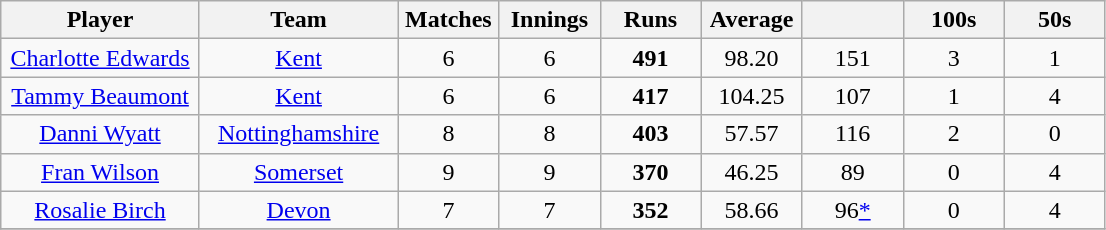<table class="wikitable" style="text-align:center;">
<tr>
<th width=125>Player</th>
<th width=125>Team</th>
<th width=60>Matches</th>
<th width=60>Innings</th>
<th width=60>Runs</th>
<th width=60>Average</th>
<th width=60></th>
<th width=60>100s</th>
<th width=60>50s</th>
</tr>
<tr>
<td><a href='#'>Charlotte Edwards</a></td>
<td><a href='#'>Kent</a></td>
<td>6</td>
<td>6</td>
<td><strong>491</strong></td>
<td>98.20</td>
<td>151</td>
<td>3</td>
<td>1</td>
</tr>
<tr>
<td><a href='#'>Tammy Beaumont</a></td>
<td><a href='#'>Kent</a></td>
<td>6</td>
<td>6</td>
<td><strong>417</strong></td>
<td>104.25</td>
<td>107</td>
<td>1</td>
<td>4</td>
</tr>
<tr>
<td><a href='#'>Danni Wyatt</a></td>
<td><a href='#'>Nottinghamshire</a></td>
<td>8</td>
<td>8</td>
<td><strong>403</strong></td>
<td>57.57</td>
<td>116</td>
<td>2</td>
<td>0</td>
</tr>
<tr>
<td><a href='#'>Fran Wilson</a></td>
<td><a href='#'>Somerset</a></td>
<td>9</td>
<td>9</td>
<td><strong>370</strong></td>
<td>46.25</td>
<td>89</td>
<td>0</td>
<td>4</td>
</tr>
<tr>
<td><a href='#'>Rosalie Birch</a></td>
<td><a href='#'>Devon</a></td>
<td>7</td>
<td>7</td>
<td><strong>352</strong></td>
<td>58.66</td>
<td>96<a href='#'>*</a></td>
<td>0</td>
<td>4</td>
</tr>
<tr>
</tr>
</table>
